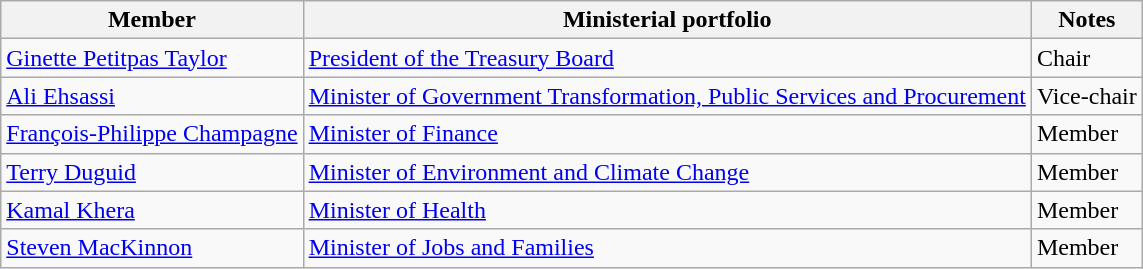<table class="wikitable">
<tr>
<th>Member</th>
<th>Ministerial portfolio</th>
<th>Notes</th>
</tr>
<tr>
<td><a href='#'>Ginette Petitpas Taylor</a></td>
<td><a href='#'>President of the Treasury Board</a></td>
<td>Chair</td>
</tr>
<tr>
<td><a href='#'>Ali Ehsassi</a></td>
<td><a href='#'>Minister of Government Transformation, Public Services and Procurement</a></td>
<td>Vice-chair</td>
</tr>
<tr>
<td><a href='#'>François-Philippe Champagne</a></td>
<td><a href='#'>Minister of Finance</a></td>
<td>Member</td>
</tr>
<tr>
<td><a href='#'>Terry Duguid</a></td>
<td><a href='#'>Minister of Environment and Climate Change</a></td>
<td>Member</td>
</tr>
<tr>
<td><a href='#'>Kamal Khera</a></td>
<td><a href='#'>Minister of Health</a></td>
<td>Member</td>
</tr>
<tr>
<td><a href='#'>Steven MacKinnon</a></td>
<td><a href='#'>Minister of Jobs and Families</a></td>
<td>Member</td>
</tr>
</table>
